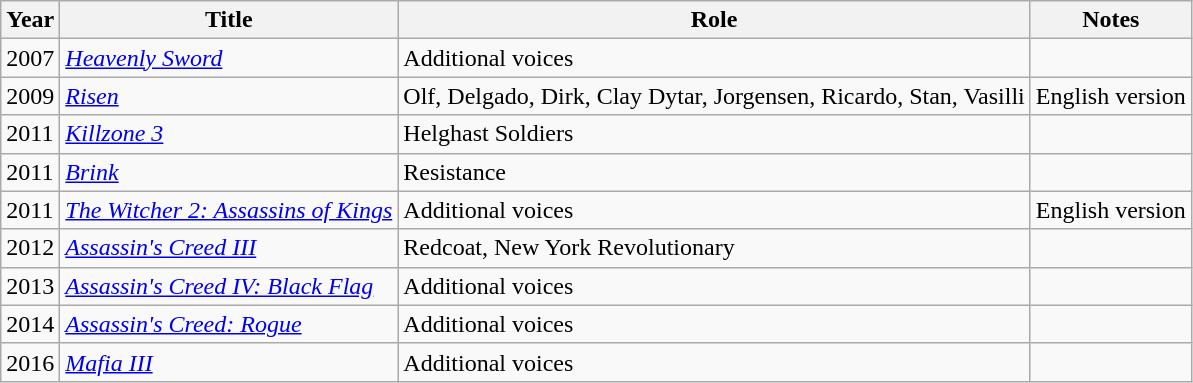<table class="wikitable sortable">
<tr>
<th>Year</th>
<th>Title</th>
<th>Role</th>
<th>Notes</th>
</tr>
<tr>
<td>2007</td>
<td><em><a href='#'>Heavenly Sword</a></em></td>
<td>Additional voices</td>
<td></td>
</tr>
<tr>
<td>2009</td>
<td><em><a href='#'>Risen</a></em></td>
<td>Olf, Delgado, Dirk, Clay Dytar, Jorgensen, Ricardo, Stan, Vasilli</td>
<td>English version</td>
</tr>
<tr>
<td>2011</td>
<td><em><a href='#'>Killzone 3</a></em></td>
<td>Helghast Soldiers</td>
<td></td>
</tr>
<tr>
<td>2011</td>
<td><em><a href='#'>Brink</a></em></td>
<td>Resistance</td>
<td></td>
</tr>
<tr>
<td>2011</td>
<td><em><a href='#'>The Witcher 2: Assassins of Kings</a></em></td>
<td>Additional voices</td>
<td>English version</td>
</tr>
<tr>
<td>2012</td>
<td><em><a href='#'>Assassin's Creed III</a></em></td>
<td>Redcoat, New York Revolutionary</td>
<td></td>
</tr>
<tr>
<td>2013</td>
<td><em><a href='#'>Assassin's Creed IV: Black Flag</a></em></td>
<td>Additional voices</td>
<td></td>
</tr>
<tr>
<td>2014</td>
<td><em><a href='#'>Assassin's Creed: Rogue</a></em></td>
<td>Additional voices</td>
<td></td>
</tr>
<tr>
<td>2016</td>
<td><em><a href='#'>Mafia III</a></em></td>
<td>Additional voices</td>
<td></td>
</tr>
</table>
